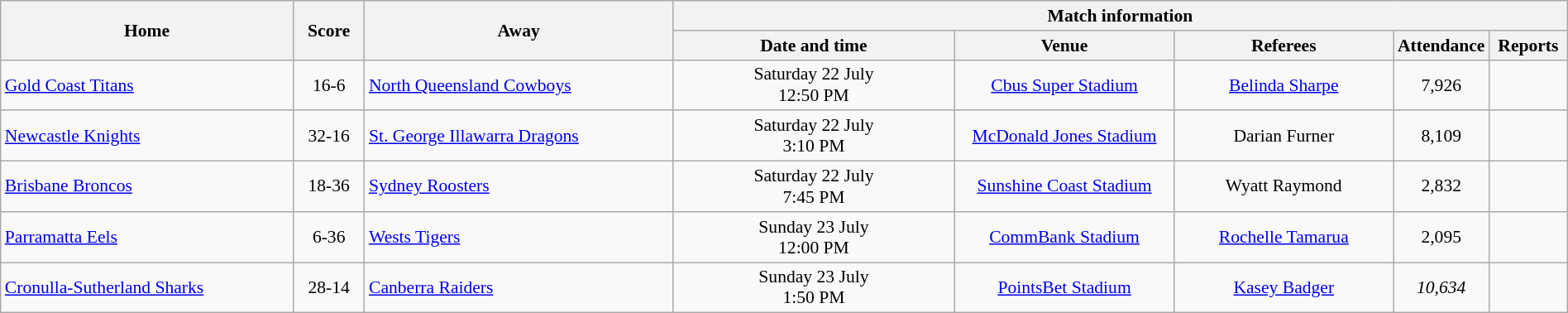<table class="wikitable" width="100%" style="border-collapse:collapse; font-size:90%; text-align:center;">
<tr>
<th rowspan="2">Home</th>
<th rowspan="2" text-align:center;>Score</th>
<th rowspan="2">Away</th>
<th colspan="6">Match information</th>
</tr>
<tr>
<th width="18%">Date and time</th>
<th width="14%">Venue</th>
<th width="14%">Referees</th>
<th width="5%">Attendance</th>
<th width="5%">Reports</th>
</tr>
<tr>
<td align="left"> <a href='#'>Gold Coast Titans</a></td>
<td>16-6</td>
<td align="left"> <a href='#'>North Queensland Cowboys</a></td>
<td>Saturday 22 July<br>12:50 PM </td>
<td><a href='#'>Cbus Super Stadium</a></td>
<td><a href='#'>Belinda Sharpe</a></td>
<td>7,926</td>
<td></td>
</tr>
<tr>
<td align="left"> <a href='#'>Newcastle Knights</a></td>
<td>32-16</td>
<td align="left"> <a href='#'>St. George Illawarra Dragons</a></td>
<td>Saturday 22 July<br>3:10 PM </td>
<td><a href='#'>McDonald Jones Stadium</a></td>
<td>Darian Furner</td>
<td>8,109</td>
<td></td>
</tr>
<tr>
<td align="left"> <a href='#'>Brisbane Broncos</a></td>
<td>18-36</td>
<td align="left"> <a href='#'>Sydney Roosters</a></td>
<td>Saturday 22 July<br>7:45 PM</td>
<td><a href='#'>Sunshine Coast Stadium</a></td>
<td>Wyatt Raymond</td>
<td>2,832</td>
<td></td>
</tr>
<tr>
<td align="left"> <a href='#'>Parramatta Eels</a></td>
<td>6-36</td>
<td align="left"> <a href='#'>Wests Tigers</a></td>
<td>Sunday 23 July<br>12:00 PM</td>
<td><a href='#'>CommBank Stadium</a></td>
<td><a href='#'>Rochelle Tamarua</a></td>
<td>2,095</td>
<td></td>
</tr>
<tr>
<td align="left"> <a href='#'>Cronulla-Sutherland Sharks</a></td>
<td>28-14</td>
<td align="left"> <a href='#'>Canberra Raiders</a></td>
<td>Sunday 23 July<br>1:50 PM </td>
<td><a href='#'>PointsBet Stadium</a></td>
<td><a href='#'>Kasey Badger</a></td>
<td><em>10,634</em></td>
<td></td>
</tr>
</table>
